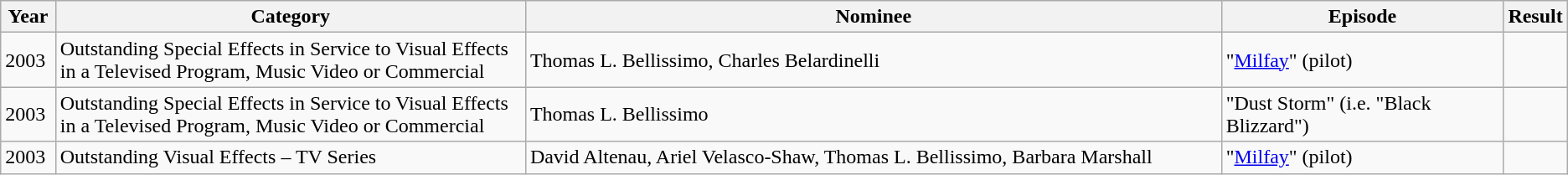<table class="wikitable">
<tr>
<th width="3.5%">Year</th>
<th width="30%">Category</th>
<th>Nominee</th>
<th width="18%">Episode</th>
<th width="3.5%">Result</th>
</tr>
<tr>
<td>2003</td>
<td>Outstanding Special Effects in Service to Visual Effects in a Televised Program, Music Video or Commercial</td>
<td>Thomas L. Bellissimo, Charles Belardinelli</td>
<td>"<a href='#'>Milfay</a>" (pilot)</td>
<td></td>
</tr>
<tr>
<td>2003</td>
<td>Outstanding Special Effects in Service to Visual Effects in a Televised Program, Music Video or Commercial</td>
<td>Thomas L. Bellissimo</td>
<td>"Dust Storm" (i.e. "Black Blizzard")</td>
<td></td>
</tr>
<tr>
<td>2003</td>
<td>Outstanding Visual Effects – TV Series</td>
<td>David Altenau, Ariel Velasco-Shaw, Thomas L. Bellissimo, Barbara Marshall</td>
<td>"<a href='#'>Milfay</a>" (pilot)</td>
<td></td>
</tr>
</table>
